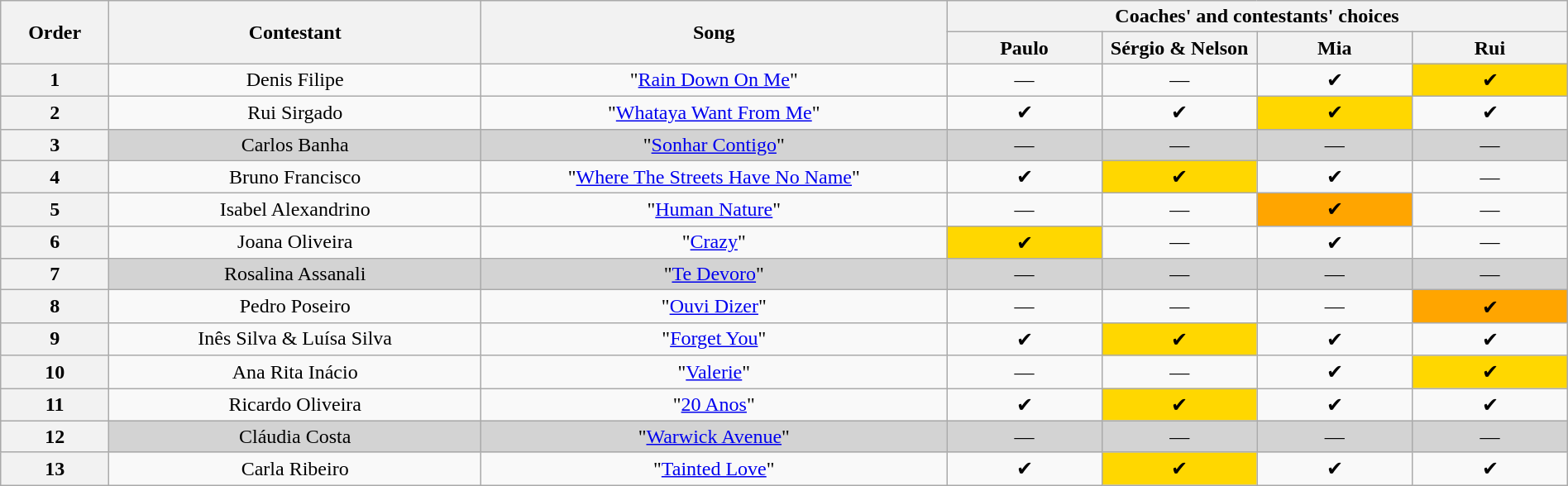<table class="wikitable" style="text-align:center; width:100%">
<tr>
<th rowspan="2" width="03%">Order</th>
<th rowspan="2" width="12%">Contestant</th>
<th rowspan="2" width="15%">Song</th>
<th colspan="4" width="24%">Coaches' and contestants' choices</th>
</tr>
<tr>
<th width="05%">Paulo</th>
<th width="05%">Sérgio & Nelson</th>
<th width="05%">Mia</th>
<th width="05%">Rui</th>
</tr>
<tr>
<th>1</th>
<td>Denis Filipe</td>
<td>"<a href='#'>Rain Down On Me</a>"</td>
<td>—</td>
<td>—</td>
<td>✔</td>
<td style="background:gold">✔</td>
</tr>
<tr>
<th>2</th>
<td>Rui Sirgado</td>
<td>"<a href='#'>Whataya Want From Me</a>"</td>
<td>✔</td>
<td>✔</td>
<td style="background:gold">✔</td>
<td>✔</td>
</tr>
<tr style="background:lightgrey">
<th>3</th>
<td>Carlos Banha</td>
<td>"<a href='#'>Sonhar Contigo</a>"</td>
<td>—</td>
<td>—</td>
<td>—</td>
<td>—</td>
</tr>
<tr>
<th>4</th>
<td>Bruno Francisco</td>
<td>"<a href='#'>Where The Streets Have No Name</a>"</td>
<td>✔</td>
<td style="background:gold">✔</td>
<td>✔</td>
<td>—</td>
</tr>
<tr>
<th>5</th>
<td>Isabel Alexandrino</td>
<td>"<a href='#'>Human Nature</a>"</td>
<td>—</td>
<td>—</td>
<td style="background:orange">✔</td>
<td>—</td>
</tr>
<tr>
<th>6</th>
<td>Joana Oliveira</td>
<td>"<a href='#'>Crazy</a>"</td>
<td style="background:gold">✔</td>
<td>—</td>
<td>✔</td>
<td>—</td>
</tr>
<tr style="background:lightgrey">
<th>7</th>
<td>Rosalina Assanali</td>
<td>"<a href='#'>Te Devoro</a>"</td>
<td>—</td>
<td>—</td>
<td>—</td>
<td>—</td>
</tr>
<tr>
<th>8</th>
<td>Pedro Poseiro</td>
<td>"<a href='#'>Ouvi Dizer</a>"</td>
<td>—</td>
<td>—</td>
<td>—</td>
<td style="background:orange">✔</td>
</tr>
<tr>
<th>9</th>
<td>Inês Silva & Luísa Silva</td>
<td>"<a href='#'>Forget You</a>"</td>
<td>✔</td>
<td style="background:gold">✔</td>
<td>✔</td>
<td>✔</td>
</tr>
<tr>
<th>10</th>
<td>Ana Rita Inácio</td>
<td>"<a href='#'>Valerie</a>"</td>
<td>—</td>
<td>—</td>
<td>✔</td>
<td style="background:gold">✔</td>
</tr>
<tr>
<th>11</th>
<td>Ricardo Oliveira</td>
<td>"<a href='#'>20 Anos</a>"</td>
<td>✔</td>
<td style="background:gold">✔</td>
<td>✔</td>
<td>✔</td>
</tr>
<tr style="background:lightgrey">
<th>12</th>
<td>Cláudia Costa</td>
<td>"<a href='#'>Warwick Avenue</a>"</td>
<td>—</td>
<td>—</td>
<td>—</td>
<td>—</td>
</tr>
<tr>
<th>13</th>
<td>Carla Ribeiro</td>
<td>"<a href='#'>Tainted Love</a>"</td>
<td>✔</td>
<td style="background:gold">✔</td>
<td>✔</td>
<td>✔</td>
</tr>
</table>
